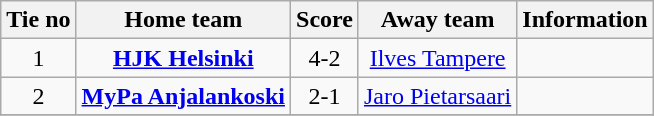<table class="wikitable" style="text-align:center">
<tr>
<th style= width="40px">Tie no</th>
<th style= width="150px">Home team</th>
<th style= width="60px">Score</th>
<th style= width="150px">Away team</th>
<th style= width="30px">Information</th>
</tr>
<tr>
<td>1</td>
<td><strong><a href='#'>HJK Helsinki</a></strong></td>
<td>4-2</td>
<td><a href='#'>Ilves Tampere</a></td>
<td></td>
</tr>
<tr>
<td>2</td>
<td><strong><a href='#'>MyPa Anjalankoski</a></strong></td>
<td>2-1</td>
<td><a href='#'>Jaro Pietarsaari</a></td>
<td></td>
</tr>
<tr>
</tr>
</table>
